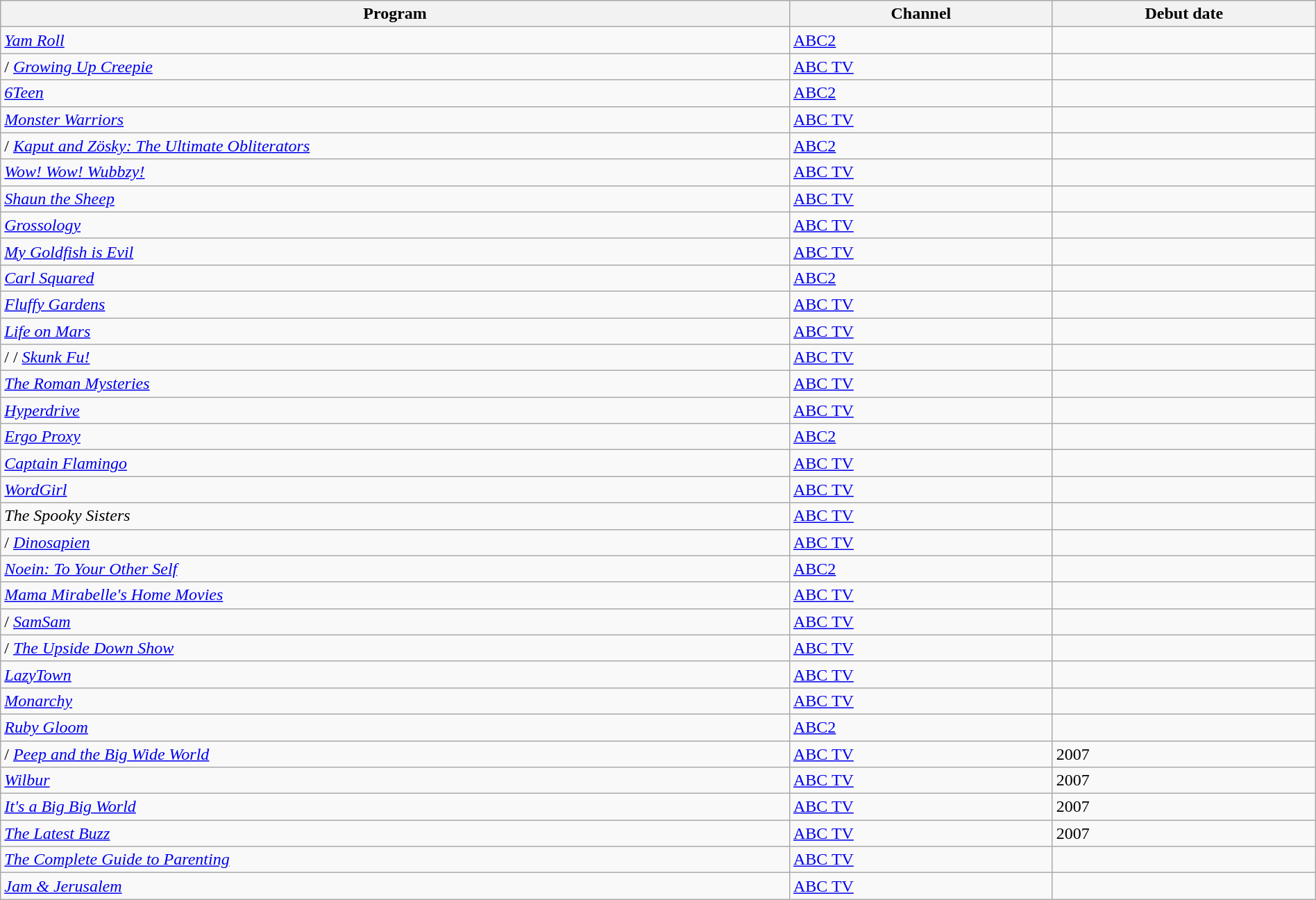<table class="wikitable sortable" width="100%" style="font-size – 87%;">
<tr bgcolor="#efefef">
<th width=60%>Program</th>
<th width=20%>Channel</th>
<th width=20%>Debut date</th>
</tr>
<tr>
<td> <em><a href='#'>Yam Roll</a></em></td>
<td><a href='#'>ABC2</a></td>
<td></td>
</tr>
<tr>
<td> /  <em><a href='#'>Growing Up Creepie</a></em></td>
<td><a href='#'>ABC TV</a></td>
<td></td>
</tr>
<tr>
<td> <em><a href='#'>6Teen</a></em></td>
<td><a href='#'>ABC2</a></td>
<td></td>
</tr>
<tr>
<td> <em><a href='#'>Monster Warriors</a></em></td>
<td><a href='#'>ABC TV</a></td>
<td></td>
</tr>
<tr>
<td>/ <em><a href='#'>Kaput and Zösky: The Ultimate Obliterators</a></em></td>
<td><a href='#'>ABC2</a></td>
<td></td>
</tr>
<tr>
<td> <em><a href='#'>Wow! Wow! Wubbzy!</a></em></td>
<td><a href='#'>ABC TV</a></td>
<td></td>
</tr>
<tr>
<td> <em><a href='#'>Shaun the Sheep</a></em></td>
<td><a href='#'>ABC TV</a></td>
<td></td>
</tr>
<tr>
<td> <em><a href='#'>Grossology</a></em></td>
<td><a href='#'>ABC TV</a></td>
<td></td>
</tr>
<tr>
<td> <em><a href='#'>My Goldfish is Evil</a></em></td>
<td><a href='#'>ABC TV</a></td>
<td></td>
</tr>
<tr>
<td> <em><a href='#'>Carl Squared</a></em></td>
<td><a href='#'>ABC2</a></td>
<td></td>
</tr>
<tr>
<td> <em><a href='#'>Fluffy Gardens</a></em></td>
<td><a href='#'>ABC TV</a></td>
<td></td>
</tr>
<tr>
<td> <em><a href='#'>Life on Mars</a></em></td>
<td><a href='#'>ABC TV</a></td>
<td></td>
</tr>
<tr>
<td> /  /  <em><a href='#'>Skunk Fu!</a></em></td>
<td><a href='#'>ABC TV</a></td>
<td></td>
</tr>
<tr>
<td> <em><a href='#'>The Roman Mysteries</a></em></td>
<td><a href='#'>ABC TV</a></td>
<td></td>
</tr>
<tr>
<td> <em><a href='#'>Hyperdrive</a></em></td>
<td><a href='#'>ABC TV</a></td>
<td></td>
</tr>
<tr>
<td> <em><a href='#'>Ergo Proxy</a></em></td>
<td><a href='#'>ABC2</a></td>
<td></td>
</tr>
<tr>
<td> <em><a href='#'>Captain Flamingo</a></em></td>
<td><a href='#'>ABC TV</a></td>
<td></td>
</tr>
<tr>
<td> <em><a href='#'>WordGirl</a></em></td>
<td><a href='#'>ABC TV</a></td>
<td></td>
</tr>
<tr>
<td> <em>The Spooky Sisters</em></td>
<td><a href='#'>ABC TV</a></td>
<td></td>
</tr>
<tr>
<td> /  <em><a href='#'>Dinosapien</a></em></td>
<td><a href='#'>ABC TV</a></td>
<td></td>
</tr>
<tr>
<td> <em><a href='#'>Noein: To Your Other Self</a></em></td>
<td><a href='#'>ABC2</a></td>
<td></td>
</tr>
<tr>
<td> <em><a href='#'>Mama Mirabelle's Home Movies</a></em></td>
<td><a href='#'>ABC TV</a></td>
<td></td>
</tr>
<tr>
<td> /  <em><a href='#'>SamSam</a></em></td>
<td><a href='#'>ABC TV</a></td>
<td></td>
</tr>
<tr>
<td> /  <em><a href='#'>The Upside Down Show</a></em></td>
<td><a href='#'>ABC TV</a></td>
<td></td>
</tr>
<tr>
<td> <em><a href='#'>LazyTown</a></em></td>
<td><a href='#'>ABC TV</a></td>
<td></td>
</tr>
<tr>
<td> <em><a href='#'>Monarchy</a></em></td>
<td><a href='#'>ABC TV</a></td>
<td></td>
</tr>
<tr>
<td> <em><a href='#'>Ruby Gloom</a></em></td>
<td><a href='#'>ABC2</a></td>
<td></td>
</tr>
<tr>
<td> /  <em><a href='#'>Peep and the Big Wide World</a></em></td>
<td><a href='#'>ABC TV</a></td>
<td>2007</td>
</tr>
<tr>
<td> <em><a href='#'>Wilbur</a></em></td>
<td><a href='#'>ABC TV</a></td>
<td>2007</td>
</tr>
<tr>
<td> <em><a href='#'>It's a Big Big World</a></em></td>
<td><a href='#'>ABC TV</a></td>
<td>2007</td>
</tr>
<tr>
<td> <em><a href='#'>The Latest Buzz</a></em></td>
<td><a href='#'>ABC TV</a></td>
<td>2007</td>
</tr>
<tr>
<td> <em><a href='#'>The Complete Guide to Parenting</a></em></td>
<td><a href='#'>ABC TV</a></td>
<td></td>
</tr>
<tr>
<td> <em><a href='#'>Jam & Jerusalem</a></em></td>
<td><a href='#'>ABC TV</a></td>
<td></td>
</tr>
</table>
